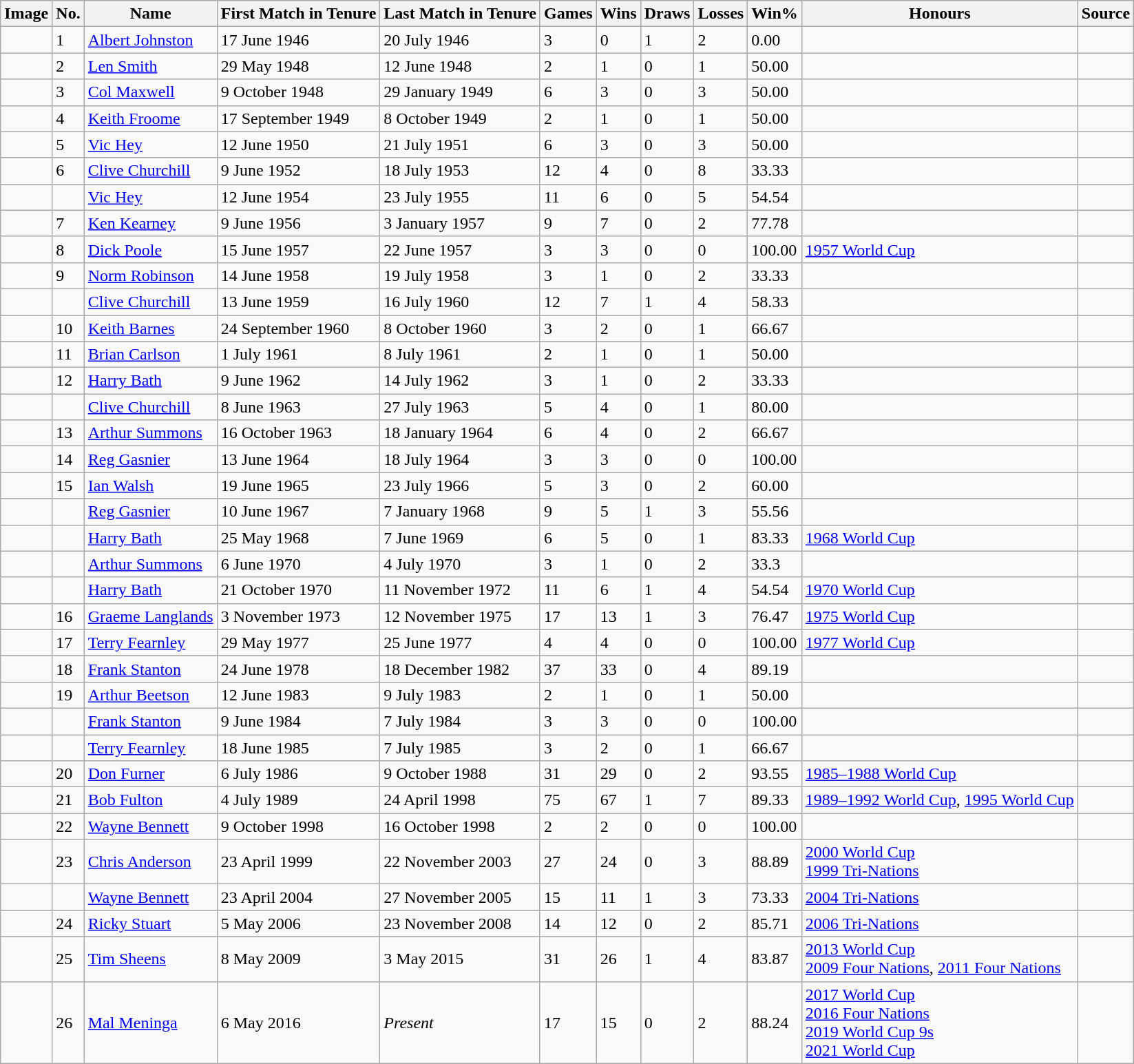<table class="wikitable sortable">
<tr>
<th>Image</th>
<th>No.</th>
<th>Name</th>
<th>First Match in Tenure</th>
<th>Last Match in Tenure</th>
<th>Games</th>
<th>Wins</th>
<th>Draws</th>
<th>Losses</th>
<th>Win%</th>
<th>Honours</th>
<th>Source</th>
</tr>
<tr>
<td></td>
<td>1</td>
<td><a href='#'>Albert Johnston</a></td>
<td>17 June 1946</td>
<td>20 July 1946</td>
<td>3</td>
<td>0</td>
<td>1</td>
<td>2</td>
<td>0.00</td>
<td></td>
<td></td>
</tr>
<tr>
<td></td>
<td>2</td>
<td><a href='#'>Len Smith</a></td>
<td>29 May 1948</td>
<td>12 June 1948</td>
<td>2</td>
<td>1</td>
<td>0</td>
<td>1</td>
<td>50.00</td>
<td></td>
<td></td>
</tr>
<tr>
<td></td>
<td>3</td>
<td><a href='#'>Col Maxwell</a></td>
<td>9 October 1948</td>
<td>29 January 1949</td>
<td>6</td>
<td>3</td>
<td>0</td>
<td>3</td>
<td>50.00</td>
<td></td>
<td></td>
</tr>
<tr>
<td></td>
<td>4</td>
<td><a href='#'>Keith Froome</a></td>
<td>17 September 1949</td>
<td>8 October 1949</td>
<td>2</td>
<td>1</td>
<td>0</td>
<td>1</td>
<td>50.00</td>
<td></td>
<td></td>
</tr>
<tr>
<td></td>
<td>5</td>
<td><a href='#'>Vic Hey</a></td>
<td>12 June 1950</td>
<td>21 July 1951</td>
<td>6</td>
<td>3</td>
<td>0</td>
<td>3</td>
<td>50.00</td>
<td></td>
<td></td>
</tr>
<tr>
<td></td>
<td>6</td>
<td><a href='#'>Clive Churchill</a></td>
<td>9 June 1952</td>
<td>18 July 1953</td>
<td>12</td>
<td>4</td>
<td>0</td>
<td>8</td>
<td>33.33</td>
<td></td>
<td></td>
</tr>
<tr>
<td></td>
<td></td>
<td><a href='#'>Vic Hey</a></td>
<td>12 June 1954</td>
<td>23 July 1955</td>
<td>11</td>
<td>6</td>
<td>0</td>
<td>5</td>
<td>54.54</td>
<td></td>
<td></td>
</tr>
<tr>
<td></td>
<td>7</td>
<td><a href='#'>Ken Kearney</a></td>
<td>9 June 1956</td>
<td>3 January 1957</td>
<td>9</td>
<td>7</td>
<td>0</td>
<td>2</td>
<td>77.78</td>
<td></td>
<td></td>
</tr>
<tr>
<td></td>
<td>8</td>
<td><a href='#'>Dick Poole</a></td>
<td>15 June 1957</td>
<td>22 June 1957</td>
<td>3</td>
<td>3</td>
<td>0</td>
<td>0</td>
<td>100.00</td>
<td><a href='#'>1957 World Cup</a></td>
<td></td>
</tr>
<tr>
<td></td>
<td>9</td>
<td><a href='#'>Norm Robinson</a></td>
<td>14 June 1958</td>
<td>19 July 1958</td>
<td>3</td>
<td>1</td>
<td>0</td>
<td>2</td>
<td>33.33</td>
<td></td>
<td></td>
</tr>
<tr>
<td></td>
<td></td>
<td><a href='#'>Clive Churchill</a></td>
<td>13 June 1959</td>
<td>16 July 1960</td>
<td>12</td>
<td>7</td>
<td>1</td>
<td>4</td>
<td>58.33</td>
<td></td>
<td></td>
</tr>
<tr>
<td></td>
<td>10</td>
<td><a href='#'>Keith Barnes</a></td>
<td>24 September 1960</td>
<td>8 October 1960</td>
<td>3</td>
<td>2</td>
<td>0</td>
<td>1</td>
<td>66.67</td>
<td></td>
<td></td>
</tr>
<tr>
<td></td>
<td>11</td>
<td><a href='#'>Brian Carlson</a></td>
<td>1 July 1961</td>
<td>8 July 1961</td>
<td>2</td>
<td>1</td>
<td>0</td>
<td>1</td>
<td>50.00</td>
<td></td>
<td></td>
</tr>
<tr>
<td></td>
<td>12</td>
<td><a href='#'>Harry Bath</a></td>
<td>9 June 1962</td>
<td>14 July 1962</td>
<td>3</td>
<td>1</td>
<td>0</td>
<td>2</td>
<td>33.33</td>
<td></td>
<td></td>
</tr>
<tr>
<td></td>
<td></td>
<td><a href='#'>Clive Churchill</a></td>
<td>8 June 1963</td>
<td>27 July 1963</td>
<td>5</td>
<td>4</td>
<td>0</td>
<td>1</td>
<td>80.00</td>
<td></td>
<td></td>
</tr>
<tr>
<td></td>
<td>13</td>
<td><a href='#'>Arthur Summons</a></td>
<td>16 October 1963</td>
<td>18 January 1964</td>
<td>6</td>
<td>4</td>
<td>0</td>
<td>2</td>
<td>66.67</td>
<td></td>
<td></td>
</tr>
<tr>
<td></td>
<td>14</td>
<td><a href='#'>Reg Gasnier</a></td>
<td>13 June 1964</td>
<td>18 July 1964</td>
<td>3</td>
<td>3</td>
<td>0</td>
<td>0</td>
<td>100.00</td>
<td></td>
<td></td>
</tr>
<tr>
<td></td>
<td>15</td>
<td><a href='#'>Ian Walsh</a></td>
<td>19 June 1965</td>
<td>23 July 1966</td>
<td>5</td>
<td>3</td>
<td>0</td>
<td>2</td>
<td>60.00</td>
<td></td>
<td></td>
</tr>
<tr>
<td></td>
<td></td>
<td><a href='#'>Reg Gasnier</a></td>
<td>10 June 1967</td>
<td>7 January 1968</td>
<td>9</td>
<td>5</td>
<td>1</td>
<td>3</td>
<td>55.56</td>
<td></td>
<td></td>
</tr>
<tr>
<td></td>
<td></td>
<td><a href='#'>Harry Bath</a></td>
<td>25 May 1968</td>
<td>7 June 1969</td>
<td>6</td>
<td>5</td>
<td>0</td>
<td>1</td>
<td>83.33</td>
<td><a href='#'>1968 World Cup</a></td>
<td></td>
</tr>
<tr>
<td></td>
<td></td>
<td><a href='#'>Arthur Summons</a></td>
<td>6 June 1970</td>
<td>4 July 1970</td>
<td>3</td>
<td>1</td>
<td>0</td>
<td>2</td>
<td>33.3</td>
<td></td>
<td></td>
</tr>
<tr>
<td></td>
<td></td>
<td><a href='#'>Harry Bath</a></td>
<td>21 October 1970</td>
<td>11 November 1972</td>
<td>11</td>
<td>6</td>
<td>1</td>
<td>4</td>
<td>54.54</td>
<td><a href='#'>1970 World Cup</a></td>
<td></td>
</tr>
<tr>
<td></td>
<td>16</td>
<td><a href='#'>Graeme Langlands</a></td>
<td>3 November 1973</td>
<td>12 November 1975</td>
<td>17</td>
<td>13</td>
<td>1</td>
<td>3</td>
<td>76.47</td>
<td><a href='#'>1975 World Cup</a></td>
<td></td>
</tr>
<tr>
<td></td>
<td>17</td>
<td><a href='#'>Terry Fearnley</a></td>
<td>29 May 1977</td>
<td>25 June 1977</td>
<td>4</td>
<td>4</td>
<td>0</td>
<td>0</td>
<td>100.00</td>
<td><a href='#'>1977 World Cup</a></td>
<td></td>
</tr>
<tr>
<td></td>
<td>18</td>
<td><a href='#'>Frank Stanton</a></td>
<td>24 June 1978</td>
<td>18 December 1982</td>
<td>37</td>
<td>33</td>
<td>0</td>
<td>4</td>
<td>89.19</td>
<td></td>
<td></td>
</tr>
<tr>
<td></td>
<td>19</td>
<td><a href='#'>Arthur Beetson</a></td>
<td>12 June 1983</td>
<td>9 July 1983</td>
<td>2</td>
<td>1</td>
<td>0</td>
<td>1</td>
<td>50.00</td>
<td></td>
<td></td>
</tr>
<tr>
<td></td>
<td></td>
<td><a href='#'>Frank Stanton</a></td>
<td>9 June 1984</td>
<td>7 July 1984</td>
<td>3</td>
<td>3</td>
<td>0</td>
<td>0</td>
<td>100.00</td>
<td></td>
<td></td>
</tr>
<tr>
<td></td>
<td></td>
<td><a href='#'>Terry Fearnley</a></td>
<td>18 June 1985</td>
<td>7 July 1985</td>
<td>3</td>
<td>2</td>
<td>0</td>
<td>1</td>
<td>66.67</td>
<td></td>
<td></td>
</tr>
<tr>
<td></td>
<td>20</td>
<td><a href='#'>Don Furner</a></td>
<td>6 July 1986</td>
<td>9 October 1988</td>
<td>31</td>
<td>29</td>
<td>0</td>
<td>2</td>
<td>93.55</td>
<td><a href='#'>1985–1988 World Cup</a></td>
<td></td>
</tr>
<tr>
<td></td>
<td>21</td>
<td><a href='#'>Bob Fulton</a></td>
<td>4 July 1989</td>
<td>24 April 1998</td>
<td>75</td>
<td>67</td>
<td>1</td>
<td>7</td>
<td>89.33</td>
<td><a href='#'>1989–1992 World Cup</a>, <a href='#'>1995 World Cup</a></td>
<td></td>
</tr>
<tr>
<td></td>
<td>22</td>
<td><a href='#'>Wayne Bennett</a></td>
<td>9 October 1998</td>
<td>16 October 1998</td>
<td>2</td>
<td>2</td>
<td>0</td>
<td>0</td>
<td>100.00</td>
<td></td>
<td></td>
</tr>
<tr>
<td></td>
<td>23</td>
<td><a href='#'>Chris Anderson</a></td>
<td>23 April 1999</td>
<td>22 November 2003</td>
<td>27</td>
<td>24</td>
<td>0</td>
<td>3</td>
<td>88.89</td>
<td><a href='#'>2000 World Cup</a><br><a href='#'>1999 Tri-Nations</a></td>
<td></td>
</tr>
<tr>
<td></td>
<td></td>
<td><a href='#'>Wayne Bennett</a></td>
<td>23 April 2004</td>
<td>27 November 2005</td>
<td>15</td>
<td>11</td>
<td>1</td>
<td>3</td>
<td>73.33</td>
<td><a href='#'>2004 Tri-Nations</a></td>
<td></td>
</tr>
<tr>
<td></td>
<td>24</td>
<td><a href='#'>Ricky Stuart</a></td>
<td>5 May 2006</td>
<td>23 November 2008</td>
<td>14</td>
<td>12</td>
<td>0</td>
<td>2</td>
<td>85.71</td>
<td><a href='#'>2006 Tri-Nations</a></td>
<td></td>
</tr>
<tr>
<td></td>
<td>25</td>
<td><a href='#'>Tim Sheens</a></td>
<td>8 May 2009</td>
<td>3 May 2015</td>
<td>31</td>
<td>26</td>
<td>1</td>
<td>4</td>
<td>83.87</td>
<td><a href='#'>2013 World Cup</a><br><a href='#'>2009 Four Nations</a>, <a href='#'>2011 Four Nations</a></td>
<td></td>
</tr>
<tr>
<td></td>
<td>26</td>
<td><a href='#'>Mal Meninga</a></td>
<td>6 May 2016</td>
<td><em>Present</em></td>
<td>17</td>
<td>15</td>
<td>0</td>
<td>2</td>
<td>88.24</td>
<td><a href='#'>2017 World Cup</a><br><a href='#'>2016 Four Nations</a><br><a href='#'>2019 World Cup 9s</a><br><a href='#'>2021 World Cup</a></td>
<td></td>
</tr>
</table>
